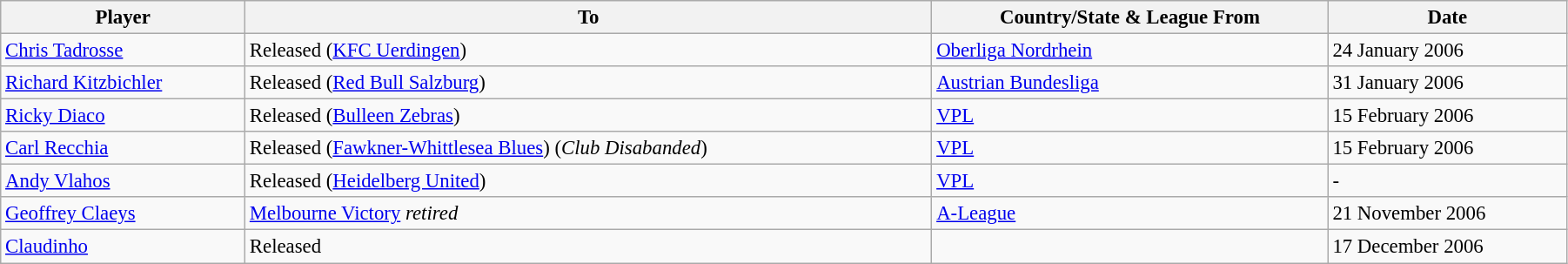<table class="wikitable" style="text-align:center; font-size:95%;width:95%; text-align:left">
<tr>
<th><strong>Player</strong></th>
<th><strong>To</strong></th>
<th><strong>Country/State & League From</strong></th>
<th><strong>Date</strong></th>
</tr>
<tr --->
<td> <a href='#'>Chris Tadrosse</a></td>
<td>Released (<a href='#'>KFC Uerdingen</a>)</td>
<td> <a href='#'>Oberliga Nordrhein</a></td>
<td>24 January 2006</td>
</tr>
<tr --->
<td> <a href='#'>Richard Kitzbichler</a></td>
<td>Released (<a href='#'>Red Bull Salzburg</a>)</td>
<td> <a href='#'>Austrian Bundesliga</a></td>
<td>31 January 2006</td>
</tr>
<tr --->
<td> <a href='#'>Ricky Diaco</a></td>
<td>Released (<a href='#'>Bulleen Zebras</a>)</td>
<td> <a href='#'>VPL</a></td>
<td>15 February 2006</td>
</tr>
<tr --->
<td> <a href='#'>Carl Recchia</a></td>
<td>Released (<a href='#'>Fawkner-Whittlesea Blues</a>) (<em>Club Disabanded</em>)</td>
<td> <a href='#'>VPL</a></td>
<td>15 February 2006</td>
</tr>
<tr --->
<td> <a href='#'>Andy Vlahos</a></td>
<td>Released (<a href='#'>Heidelberg United</a>)</td>
<td> <a href='#'>VPL</a></td>
<td>-</td>
</tr>
<tr --->
<td> <a href='#'>Geoffrey Claeys</a></td>
<td><a href='#'>Melbourne Victory</a> <em>retired</em></td>
<td> <a href='#'>A-League</a></td>
<td>21 November 2006</td>
</tr>
<tr --->
<td> <a href='#'>Claudinho</a></td>
<td>Released</td>
<td></td>
<td>17 December 2006</td>
</tr>
</table>
